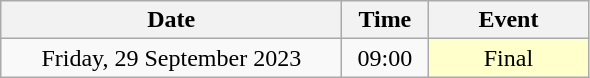<table class = "wikitable" style="text-align:center;">
<tr>
<th width=220>Date</th>
<th width=50>Time</th>
<th width=100>Event</th>
</tr>
<tr>
<td>Friday, 29 September 2023</td>
<td>09:00</td>
<td bgcolor=ffffcc>Final</td>
</tr>
</table>
